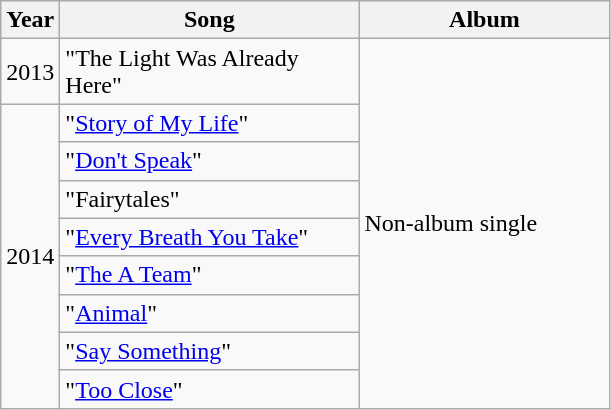<table class="wikitable">
<tr>
<th>Year</th>
<th style="width:12em;">Song</th>
<th style="width:10em;">Album</th>
</tr>
<tr>
<td>2013</td>
<td>"The Light Was Already Here"</td>
<td rowspan="9">Non-album single</td>
</tr>
<tr>
<td rowspan="8">2014</td>
<td>"<a href='#'>Story of My Life</a>"</td>
</tr>
<tr>
<td>"<a href='#'>Don't Speak</a>"</td>
</tr>
<tr>
<td>"Fairytales"</td>
</tr>
<tr>
<td>"<a href='#'>Every Breath You Take</a>"</td>
</tr>
<tr>
<td>"<a href='#'>The A Team</a>"</td>
</tr>
<tr>
<td>"<a href='#'>Animal</a>"</td>
</tr>
<tr>
<td>"<a href='#'>Say Something</a>"</td>
</tr>
<tr>
<td>"<a href='#'>Too Close</a>"</td>
</tr>
</table>
